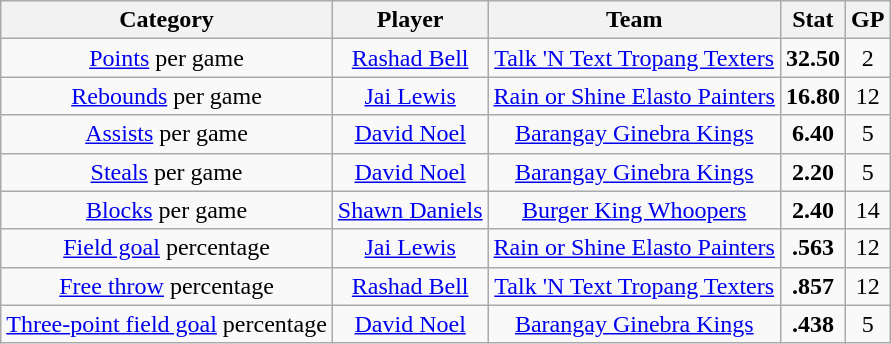<table class="wikitable" style="text-align:center">
<tr>
<th>Category</th>
<th>Player</th>
<th>Team</th>
<th>Stat</th>
<th>GP</th>
</tr>
<tr>
<td><a href='#'>Points</a> per game</td>
<td><a href='#'>Rashad Bell</a></td>
<td><a href='#'>Talk 'N Text Tropang Texters</a></td>
<td><strong>32.50</strong></td>
<td>2</td>
</tr>
<tr>
<td><a href='#'>Rebounds</a> per game</td>
<td><a href='#'>Jai Lewis</a></td>
<td><a href='#'>Rain or Shine Elasto Painters</a></td>
<td><strong>16.80</strong></td>
<td>12</td>
</tr>
<tr>
<td><a href='#'>Assists</a> per game</td>
<td><a href='#'>David Noel</a></td>
<td><a href='#'>Barangay Ginebra Kings</a></td>
<td><strong>6.40</strong></td>
<td>5</td>
</tr>
<tr>
<td><a href='#'>Steals</a> per game</td>
<td><a href='#'>David Noel</a></td>
<td><a href='#'>Barangay Ginebra Kings</a></td>
<td><strong>2.20</strong></td>
<td>5</td>
</tr>
<tr>
<td><a href='#'>Blocks</a> per game</td>
<td><a href='#'>Shawn Daniels</a></td>
<td><a href='#'>Burger King Whoopers</a></td>
<td><strong>2.40</strong></td>
<td>14</td>
</tr>
<tr>
<td><a href='#'>Field goal</a> percentage</td>
<td><a href='#'>Jai Lewis</a></td>
<td><a href='#'>Rain or Shine Elasto Painters</a></td>
<td><strong>.563</strong></td>
<td>12</td>
</tr>
<tr>
<td><a href='#'>Free throw</a> percentage</td>
<td><a href='#'>Rashad Bell</a></td>
<td><a href='#'>Talk 'N Text Tropang Texters</a></td>
<td><strong>.857</strong></td>
<td>12</td>
</tr>
<tr>
<td><a href='#'>Three-point field goal</a> percentage</td>
<td><a href='#'>David Noel</a></td>
<td><a href='#'>Barangay Ginebra Kings</a></td>
<td><strong>.438</strong></td>
<td>5</td>
</tr>
</table>
